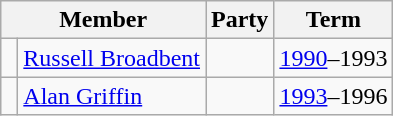<table class="wikitable">
<tr>
<th colspan="2">Member</th>
<th>Party</th>
<th>Term</th>
</tr>
<tr>
<td> </td>
<td><a href='#'>Russell Broadbent</a></td>
<td></td>
<td><a href='#'>1990</a>–1993</td>
</tr>
<tr>
<td> </td>
<td><a href='#'>Alan Griffin</a></td>
<td></td>
<td><a href='#'>1993</a>–1996</td>
</tr>
</table>
